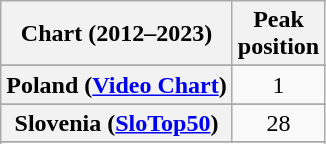<table class="wikitable sortable plainrowheaders" style="text-align:center;">
<tr>
<th scope="col">Chart (2012–2023)</th>
<th scope="col">Peak<br>position</th>
</tr>
<tr>
</tr>
<tr>
</tr>
<tr>
</tr>
<tr>
</tr>
<tr>
</tr>
<tr>
<th scope="row">Poland (<a href='#'>Video Chart</a>)</th>
<td>1</td>
</tr>
<tr>
</tr>
<tr>
</tr>
<tr>
</tr>
<tr>
<th scope="row">Slovenia (<a href='#'>SloTop50</a>)</th>
<td>28</td>
</tr>
<tr>
</tr>
<tr>
</tr>
</table>
